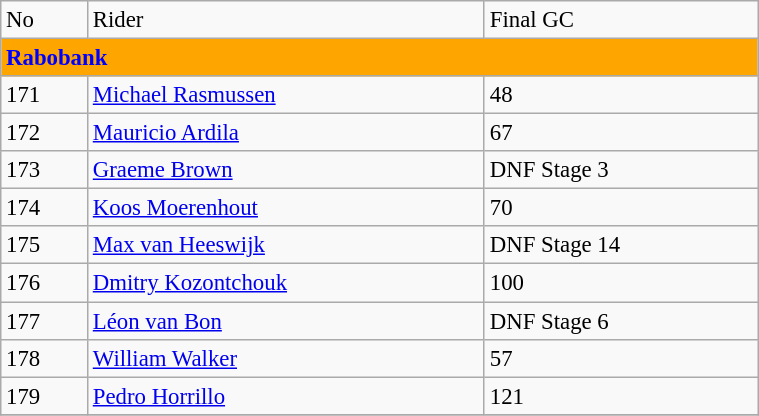<table class=wikitable style="font-size:95%" width="40%">
<tr>
<td>No</td>
<td>Rider</td>
<td>Final GC</td>
</tr>
<tr>
<td colspan=3 bgcolor="orange" style="color:blue"><strong>Rabobank</strong></td>
</tr>
<tr>
<td>171</td>
<td> <a href='#'>Michael Rasmussen</a></td>
<td>48</td>
</tr>
<tr>
<td>172</td>
<td> <a href='#'>Mauricio Ardila</a></td>
<td>67</td>
</tr>
<tr>
<td>173</td>
<td> <a href='#'>Graeme Brown</a></td>
<td>DNF Stage 3</td>
</tr>
<tr>
<td>174</td>
<td> <a href='#'>Koos Moerenhout</a></td>
<td>70</td>
</tr>
<tr>
<td>175</td>
<td> <a href='#'>Max van Heeswijk</a></td>
<td>DNF Stage 14</td>
</tr>
<tr>
<td>176</td>
<td> <a href='#'>Dmitry Kozontchouk</a></td>
<td>100</td>
</tr>
<tr>
<td>177</td>
<td> <a href='#'>Léon van Bon</a></td>
<td>DNF Stage 6</td>
</tr>
<tr>
<td>178</td>
<td> <a href='#'>William Walker</a></td>
<td>57</td>
</tr>
<tr>
<td>179</td>
<td> <a href='#'>Pedro Horrillo</a></td>
<td>121</td>
</tr>
<tr>
</tr>
</table>
